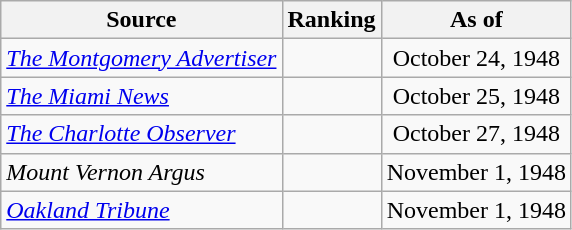<table class="wikitable" style="text-align:center">
<tr>
<th>Source</th>
<th>Ranking</th>
<th>As of</th>
</tr>
<tr>
<td align="left"><em><a href='#'>The Montgomery Advertiser</a></em></td>
<td></td>
<td>October 24, 1948</td>
</tr>
<tr>
<td align="left"><em><a href='#'>The Miami News</a></em></td>
<td></td>
<td>October 25, 1948</td>
</tr>
<tr>
<td align="left"><em><a href='#'>The Charlotte Observer</a></em></td>
<td></td>
<td>October 27, 1948</td>
</tr>
<tr>
<td align="left"><em>Mount Vernon Argus</em></td>
<td></td>
<td>November 1, 1948</td>
</tr>
<tr>
<td align="left"><em><a href='#'>Oakland Tribune</a></em></td>
<td></td>
<td>November 1, 1948</td>
</tr>
</table>
